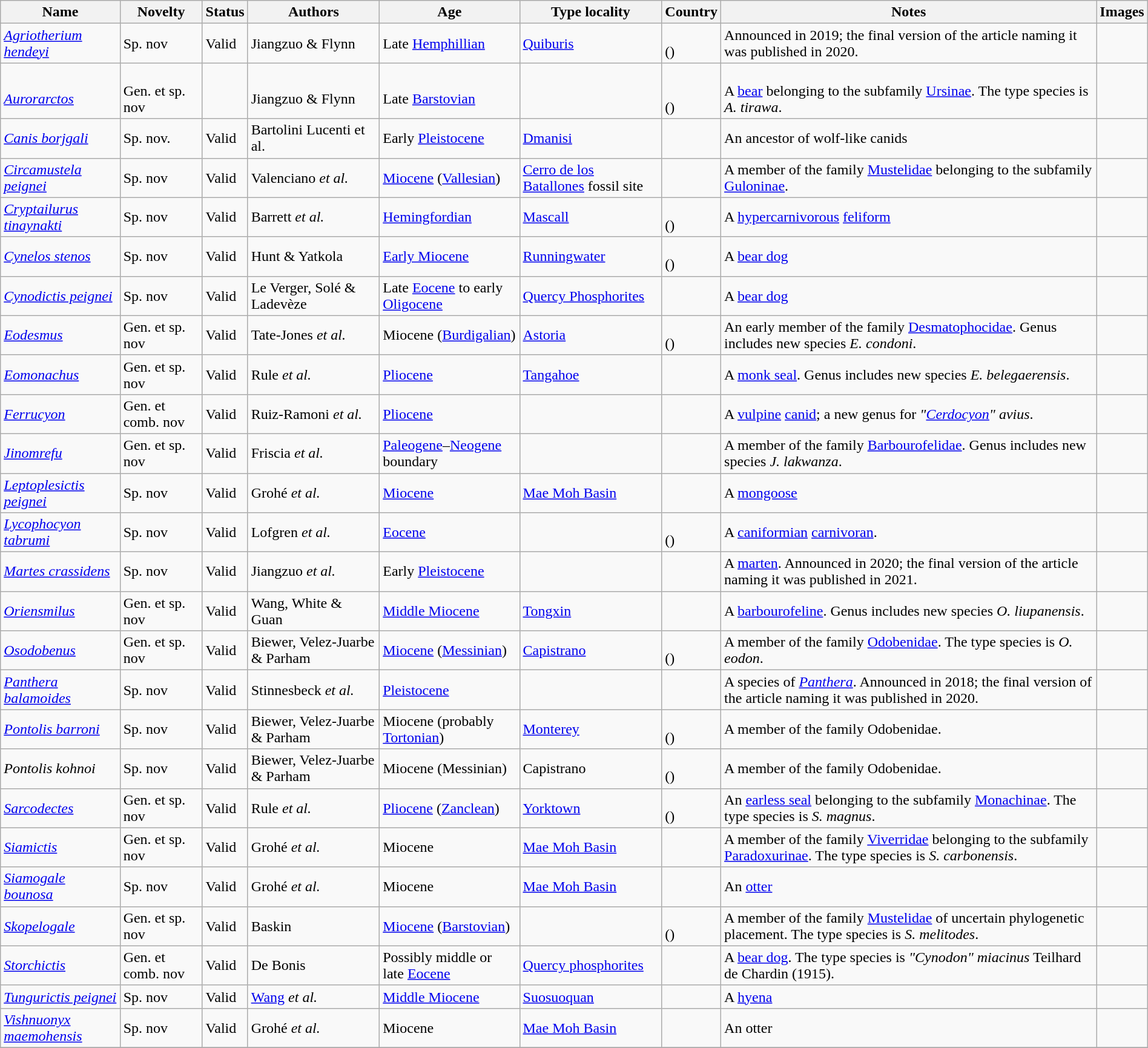<table class="wikitable sortable" align="center" width="100%">
<tr>
<th>Name</th>
<th>Novelty</th>
<th>Status</th>
<th>Authors</th>
<th>Age</th>
<th>Type locality</th>
<th>Country</th>
<th>Notes</th>
<th>Images</th>
</tr>
<tr>
<td><em><a href='#'>Agriotherium hendeyi</a></em></td>
<td>Sp. nov</td>
<td>Valid</td>
<td>Jiangzuo & Flynn</td>
<td>Late <a href='#'>Hemphillian</a></td>
<td><a href='#'>Quiburis</a></td>
<td><br>()</td>
<td>Announced in 2019; the final version of the article naming it was published in 2020.</td>
<td></td>
</tr>
<tr>
<td><br><em><a href='#'>Aurorarctos</a></em></td>
<td><br>Gen. et sp. nov</td>
<td></td>
<td><br>Jiangzuo & Flynn</td>
<td><br>Late <a href='#'>Barstovian</a></td>
<td></td>
<td><br><br>()</td>
<td><br>A <a href='#'>bear</a> belonging to the subfamily <a href='#'>Ursinae</a>. The type species is <em>A. tirawa</em>.</td>
<td></td>
</tr>
<tr>
<td><em><a href='#'>Canis borjgali</a></em></td>
<td>Sp. nov.</td>
<td>Valid</td>
<td>Bartolini Lucenti et al.</td>
<td>Early <a href='#'>Pleistocene</a></td>
<td><a href='#'>Dmanisi</a></td>
<td></td>
<td>An ancestor of wolf-like canids</td>
<td></td>
</tr>
<tr>
<td><em><a href='#'>Circamustela peignei</a></em></td>
<td>Sp. nov</td>
<td>Valid</td>
<td>Valenciano <em>et al.</em></td>
<td><a href='#'>Miocene</a> (<a href='#'>Vallesian</a>)</td>
<td><a href='#'>Cerro de los Batallones</a> fossil site</td>
<td></td>
<td>A member of the family <a href='#'>Mustelidae</a> belonging to the subfamily <a href='#'>Guloninae</a>.</td>
<td></td>
</tr>
<tr>
<td><em><a href='#'>Cryptailurus tinaynakti</a></em></td>
<td>Sp. nov</td>
<td>Valid</td>
<td>Barrett <em>et al.</em></td>
<td><a href='#'>Hemingfordian</a></td>
<td><a href='#'>Mascall</a></td>
<td><br>()</td>
<td>A <a href='#'>hypercarnivorous</a> <a href='#'>feliform</a></td>
<td></td>
</tr>
<tr>
<td><em><a href='#'>Cynelos stenos</a></em></td>
<td>Sp. nov</td>
<td>Valid</td>
<td>Hunt & Yatkola</td>
<td><a href='#'>Early Miocene</a></td>
<td><a href='#'>Runningwater</a></td>
<td><br>()</td>
<td>A <a href='#'>bear dog</a></td>
<td></td>
</tr>
<tr>
<td><em><a href='#'>Cynodictis peignei</a></em></td>
<td>Sp. nov</td>
<td>Valid</td>
<td>Le Verger, Solé & Ladevèze</td>
<td>Late <a href='#'>Eocene</a> to early <a href='#'>Oligocene</a></td>
<td><a href='#'>Quercy Phosphorites</a></td>
<td></td>
<td>A <a href='#'>bear dog</a></td>
<td></td>
</tr>
<tr>
<td><em><a href='#'>Eodesmus</a></em></td>
<td>Gen. et sp. nov</td>
<td>Valid</td>
<td>Tate-Jones <em>et al.</em></td>
<td>Miocene (<a href='#'>Burdigalian</a>)</td>
<td><a href='#'>Astoria</a></td>
<td><br>()</td>
<td>An early member of the family <a href='#'>Desmatophocidae</a>. Genus includes new species <em>E. condoni</em>.</td>
<td></td>
</tr>
<tr>
<td><em><a href='#'>Eomonachus</a></em></td>
<td>Gen. et sp. nov</td>
<td>Valid</td>
<td>Rule <em>et al.</em></td>
<td><a href='#'>Pliocene</a></td>
<td><a href='#'>Tangahoe</a></td>
<td></td>
<td>A <a href='#'>monk seal</a>. Genus includes new species <em>E. belegaerensis</em>.</td>
<td></td>
</tr>
<tr>
<td><em><a href='#'>Ferrucyon</a></em></td>
<td>Gen. et comb. nov</td>
<td>Valid</td>
<td>Ruiz-Ramoni <em>et al.</em></td>
<td><a href='#'>Pliocene</a></td>
<td></td>
<td></td>
<td>A <a href='#'>vulpine</a> <a href='#'>canid</a>; a new genus for <em>"<a href='#'>Cerdocyon</a>" avius</em>.</td>
<td></td>
</tr>
<tr>
<td><em><a href='#'>Jinomrefu</a></em></td>
<td>Gen. et sp. nov</td>
<td>Valid</td>
<td>Friscia <em>et al.</em></td>
<td><a href='#'>Paleogene</a>–<a href='#'>Neogene</a> boundary</td>
<td></td>
<td></td>
<td>A member of the family <a href='#'>Barbourofelidae</a>. Genus includes new species <em>J. lakwanza</em>.</td>
<td></td>
</tr>
<tr>
<td><em><a href='#'>Leptoplesictis peignei</a></em></td>
<td>Sp. nov</td>
<td>Valid</td>
<td>Grohé <em>et al.</em></td>
<td><a href='#'>Miocene</a></td>
<td><a href='#'>Mae Moh Basin</a></td>
<td></td>
<td>A <a href='#'>mongoose</a></td>
<td></td>
</tr>
<tr>
<td><em><a href='#'>Lycophocyon tabrumi</a></em></td>
<td>Sp. nov</td>
<td>Valid</td>
<td>Lofgren <em>et al.</em></td>
<td><a href='#'>Eocene</a></td>
<td></td>
<td><br>()</td>
<td>A <a href='#'>caniformian</a> <a href='#'>carnivoran</a>.</td>
<td></td>
</tr>
<tr>
<td><em><a href='#'>Martes crassidens</a></em></td>
<td>Sp. nov</td>
<td>Valid</td>
<td>Jiangzuo <em>et al.</em></td>
<td>Early <a href='#'>Pleistocene</a></td>
<td></td>
<td></td>
<td>A <a href='#'>marten</a>. Announced in 2020; the final version of the article naming it was published in 2021.</td>
<td></td>
</tr>
<tr>
<td><em><a href='#'>Oriensmilus</a></em></td>
<td>Gen. et sp. nov</td>
<td>Valid</td>
<td>Wang, White & Guan</td>
<td><a href='#'>Middle Miocene</a></td>
<td><a href='#'>Tongxin</a></td>
<td></td>
<td>A <a href='#'>barbourofeline</a>. Genus includes new species <em>O. liupanensis</em>.</td>
<td></td>
</tr>
<tr>
<td><em><a href='#'>Osodobenus</a></em></td>
<td>Gen. et sp. nov</td>
<td>Valid</td>
<td>Biewer, Velez-Juarbe & Parham</td>
<td><a href='#'>Miocene</a> (<a href='#'>Messinian</a>)</td>
<td><a href='#'>Capistrano</a></td>
<td><br>()</td>
<td>A member of the family <a href='#'>Odobenidae</a>. The type species is <em>O. eodon</em>.</td>
<td></td>
</tr>
<tr>
<td><em><a href='#'>Panthera balamoides</a></em></td>
<td>Sp. nov</td>
<td>Valid</td>
<td>Stinnesbeck <em>et al.</em></td>
<td><a href='#'>Pleistocene</a></td>
<td></td>
<td></td>
<td>A species of <em><a href='#'>Panthera</a></em>. Announced in 2018; the final version of the article naming it was published in 2020.</td>
<td></td>
</tr>
<tr>
<td><em><a href='#'>Pontolis barroni</a></em></td>
<td>Sp. nov</td>
<td>Valid</td>
<td>Biewer, Velez-Juarbe & Parham</td>
<td>Miocene (probably <a href='#'>Tortonian</a>)</td>
<td><a href='#'>Monterey</a></td>
<td><br>()</td>
<td>A member of the family Odobenidae.</td>
<td></td>
</tr>
<tr>
<td><em>Pontolis kohnoi</em></td>
<td>Sp. nov</td>
<td>Valid</td>
<td>Biewer, Velez-Juarbe & Parham</td>
<td>Miocene (Messinian)</td>
<td>Capistrano</td>
<td><br>()</td>
<td>A member of the family Odobenidae.</td>
<td></td>
</tr>
<tr>
<td><em><a href='#'>Sarcodectes</a></em></td>
<td>Gen. et sp. nov</td>
<td>Valid</td>
<td>Rule <em>et al.</em></td>
<td><a href='#'>Pliocene</a> (<a href='#'>Zanclean</a>)</td>
<td><a href='#'>Yorktown</a></td>
<td><br>()</td>
<td>An <a href='#'>earless seal</a> belonging to the subfamily <a href='#'>Monachinae</a>. The type species is <em>S. magnus</em>.</td>
<td></td>
</tr>
<tr>
<td><em><a href='#'>Siamictis</a></em></td>
<td>Gen. et sp. nov</td>
<td>Valid</td>
<td>Grohé <em>et al.</em></td>
<td>Miocene</td>
<td><a href='#'>Mae Moh Basin</a></td>
<td></td>
<td>A member of the family <a href='#'>Viverridae</a> belonging to the subfamily <a href='#'>Paradoxurinae</a>. The type species is <em>S. carbonensis</em>.</td>
<td></td>
</tr>
<tr>
<td><em><a href='#'>Siamogale bounosa</a></em></td>
<td>Sp. nov</td>
<td>Valid</td>
<td>Grohé <em>et al.</em></td>
<td>Miocene</td>
<td><a href='#'>Mae Moh Basin</a></td>
<td></td>
<td>An <a href='#'>otter</a></td>
<td></td>
</tr>
<tr>
<td><em><a href='#'>Skopelogale</a></em></td>
<td>Gen. et sp. nov</td>
<td>Valid</td>
<td>Baskin</td>
<td><a href='#'>Miocene</a> (<a href='#'>Barstovian</a>)</td>
<td></td>
<td><br>()</td>
<td>A member of the family <a href='#'>Mustelidae</a> of uncertain phylogenetic placement. The type species is <em>S. melitodes</em>.</td>
<td></td>
</tr>
<tr>
<td><em><a href='#'>Storchictis</a></em></td>
<td>Gen. et comb. nov</td>
<td>Valid</td>
<td>De Bonis</td>
<td>Possibly middle or late <a href='#'>Eocene</a></td>
<td><a href='#'>Quercy phosphorites</a></td>
<td></td>
<td>A <a href='#'>bear dog</a>. The type species is <em>"Cynodon" miacinus</em> Teilhard de Chardin (1915).</td>
<td></td>
</tr>
<tr>
<td><em><a href='#'>Tungurictis peignei</a></em></td>
<td>Sp. nov</td>
<td>Valid</td>
<td><a href='#'>Wang</a> <em>et al.</em></td>
<td><a href='#'>Middle Miocene</a></td>
<td><a href='#'>Suosuoquan</a></td>
<td></td>
<td>A <a href='#'>hyena</a></td>
<td></td>
</tr>
<tr>
<td><em><a href='#'>Vishnuonyx maemohensis</a></em></td>
<td>Sp. nov</td>
<td>Valid</td>
<td>Grohé <em>et al.</em></td>
<td>Miocene</td>
<td><a href='#'>Mae Moh Basin</a></td>
<td></td>
<td>An otter</td>
<td></td>
</tr>
<tr>
</tr>
</table>
